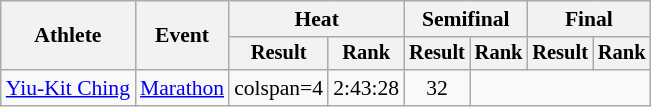<table class="wikitable" style="font-size:90%">
<tr>
<th rowspan="2">Athlete</th>
<th rowspan="2">Event</th>
<th colspan="2">Heat</th>
<th colspan="2">Semifinal</th>
<th colspan="2">Final</th>
</tr>
<tr style="font-size:95%">
<th>Result</th>
<th>Rank</th>
<th>Result</th>
<th>Rank</th>
<th>Result</th>
<th>Rank</th>
</tr>
<tr style=text-align:center>
<td style=text-align:left><a href='#'>Yiu-Kit Ching</a></td>
<td style=text-align:left><a href='#'>Marathon</a></td>
<td>colspan=4 </td>
<td>2:43:28</td>
<td>32</td>
</tr>
</table>
